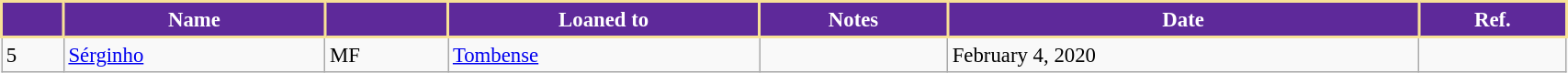<table class="wikitable sortable" style="width:90%; text-align:center; font-size:95%; text-align:left;">
<tr>
<th style="background:#5E299A; color:white; border:2px solid #F8E196;"></th>
<th style="background:#5E299A; color:white; border:2px solid #F8E196;">Name</th>
<th style="background:#5E299A; color:white; border:2px solid #F8E196;"></th>
<th style="background:#5E299A; color:white; border:2px solid #F8E196;">Loaned to</th>
<th style="background:#5E299A; color:white; border:2px solid #F8E196;">Notes</th>
<th style="background:#5E299A; color:white; border:2px solid #F8E196;">Date</th>
<th style="background:#5E299A; color:white; border:2px solid #F8E196;">Ref.</th>
</tr>
<tr>
<td>5</td>
<td> <a href='#'>Sérginho</a></td>
<td>MF</td>
<td> <a href='#'>Tombense</a></td>
<td></td>
<td>February 4, 2020</td>
<td></td>
</tr>
</table>
